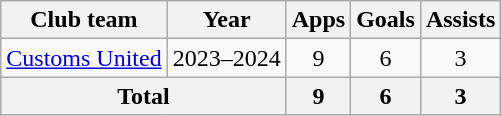<table class=wikitable style="text-align: center;">
<tr>
<th>Club team</th>
<th>Year</th>
<th>Apps</th>
<th>Goals</th>
<th>Assists</th>
</tr>
<tr>
<td rowspan=1><a href='#'>Customs United</a></td>
<td>2023–2024</td>
<td>9</td>
<td>6</td>
<td>3</td>
</tr>
<tr>
<th colspan=2>Total</th>
<th>9</th>
<th>6</th>
<th>3</th>
</tr>
</table>
